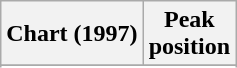<table class="wikitable sortable plainrowheaders">
<tr>
<th>Chart (1997)</th>
<th>Peak<br>position</th>
</tr>
<tr>
</tr>
<tr>
</tr>
<tr>
</tr>
<tr>
</tr>
<tr>
</tr>
</table>
